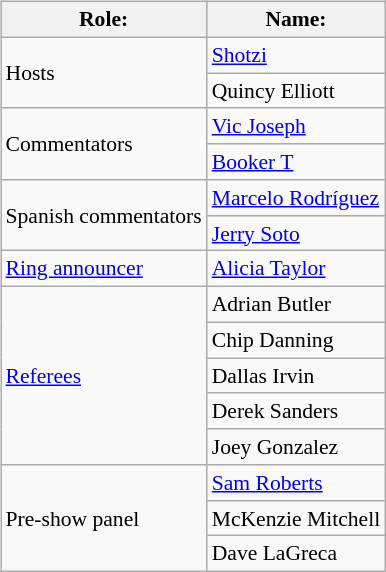<table class=wikitable style="font-size:90%; margin: 0.5em 0 0.5em 1em; float: right; clear: right;">
<tr>
<th>Role:</th>
<th>Name:</th>
</tr>
<tr>
<td rowspan=2>Hosts</td>
<td><a href='#'>Shotzi</a></td>
</tr>
<tr>
<td>Quincy Elliott</td>
</tr>
<tr>
<td rowspan=2>Commentators</td>
<td><a href='#'>Vic Joseph</a></td>
</tr>
<tr>
<td><a href='#'>Booker T</a></td>
</tr>
<tr>
<td rowspan=2>Spanish commentators</td>
<td><a href='#'>Marcelo Rodríguez</a></td>
</tr>
<tr>
<td><a href='#'>Jerry Soto</a></td>
</tr>
<tr>
<td rowspan=1><a href='#'>Ring announcer</a></td>
<td><a href='#'>Alicia Taylor</a></td>
</tr>
<tr>
<td rowspan=5><a href='#'>Referees</a></td>
<td>Adrian Butler</td>
</tr>
<tr>
<td>Chip Danning</td>
</tr>
<tr>
<td>Dallas Irvin</td>
</tr>
<tr>
<td>Derek Sanders</td>
</tr>
<tr>
<td>Joey Gonzalez</td>
</tr>
<tr>
<td rowspan=3>Pre-show panel</td>
<td><a href='#'>Sam Roberts</a></td>
</tr>
<tr>
<td>McKenzie Mitchell</td>
</tr>
<tr>
<td>Dave LaGreca</td>
</tr>
</table>
